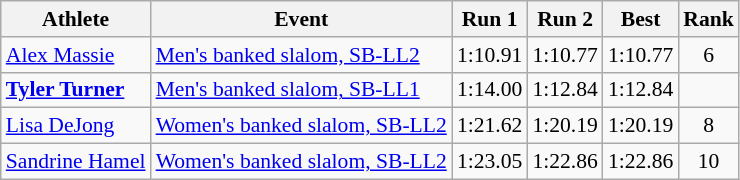<table class="wikitable" style="font-size:90%">
<tr>
<th>Athlete</th>
<th>Event</th>
<th>Run 1</th>
<th>Run 2</th>
<th>Best</th>
<th>Rank</th>
</tr>
<tr align=center>
<td align=left><a href='#'>Alex Massie</a></td>
<td align=left><a href='#'>Men's banked slalom, SB-LL2</a></td>
<td>1:10.91</td>
<td>1:10.77</td>
<td>1:10.77</td>
<td>6</td>
</tr>
<tr align=center>
<td align=left><strong><a href='#'>Tyler Turner</a></strong></td>
<td align=left><a href='#'>Men's banked slalom, SB-LL1</a></td>
<td>1:14.00</td>
<td>1:12.84</td>
<td>1:12.84</td>
<td></td>
</tr>
<tr align=center>
<td align=left><a href='#'>Lisa DeJong</a></td>
<td align=left><a href='#'>Women's banked slalom, SB-LL2</a></td>
<td>1:21.62</td>
<td>1:20.19</td>
<td>1:20.19</td>
<td>8</td>
</tr>
<tr align=center>
<td align=left><a href='#'>Sandrine Hamel</a></td>
<td align=left><a href='#'>Women's banked slalom, SB-LL2</a></td>
<td>1:23.05</td>
<td>1:22.86</td>
<td>1:22.86</td>
<td>10</td>
</tr>
</table>
